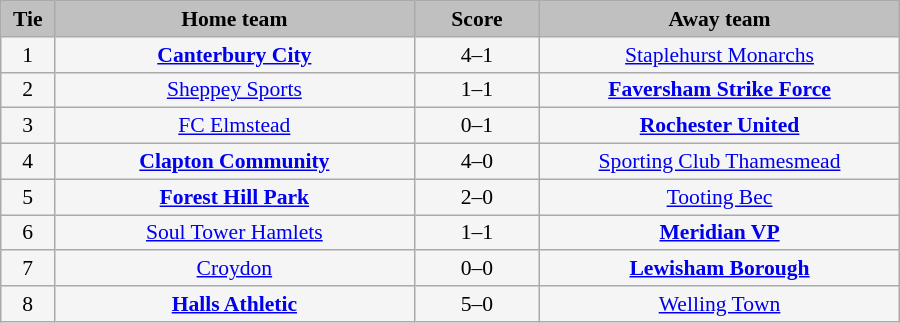<table class="wikitable" style="width: 600px; background:WhiteSmoke; text-align:center; font-size:90%">
<tr>
<td scope="col" style="width:  6.00%; background:silver;"><strong>Tie</strong></td>
<td scope="col" style="width: 40.00%; background:silver;"><strong>Home team</strong></td>
<td scope="col" style="width: 14.00%; background:silver;"><strong>Score</strong></td>
<td scope="col" style="width: 40.00%; background:silver;"><strong>Away team</strong></td>
</tr>
<tr>
<td>1</td>
<td><strong><a href='#'>Canterbury City</a></strong></td>
<td>4–1</td>
<td><a href='#'>Staplehurst Monarchs</a></td>
</tr>
<tr>
<td>2</td>
<td><a href='#'>Sheppey Sports</a></td>
<td>1–1 </td>
<td><strong><a href='#'>Faversham Strike Force</a></strong></td>
</tr>
<tr>
<td>3</td>
<td><a href='#'>FC Elmstead</a></td>
<td>0–1</td>
<td><strong><a href='#'>Rochester United</a></strong></td>
</tr>
<tr>
<td>4</td>
<td><strong><a href='#'>Clapton Community</a></strong></td>
<td>4–0</td>
<td><a href='#'>Sporting Club Thamesmead</a></td>
</tr>
<tr>
<td>5</td>
<td><strong><a href='#'>Forest Hill Park</a></strong></td>
<td>2–0</td>
<td><a href='#'>Tooting Bec</a></td>
</tr>
<tr>
<td>6</td>
<td><a href='#'>Soul Tower Hamlets</a></td>
<td>1–1 </td>
<td><strong><a href='#'>Meridian VP</a></strong></td>
</tr>
<tr>
<td>7</td>
<td><a href='#'>Croydon</a></td>
<td>0–0 </td>
<td><strong><a href='#'>Lewisham Borough</a></strong></td>
</tr>
<tr>
<td>8</td>
<td><strong><a href='#'>Halls Athletic</a></strong></td>
<td>5–0</td>
<td><a href='#'>Welling Town</a></td>
</tr>
</table>
